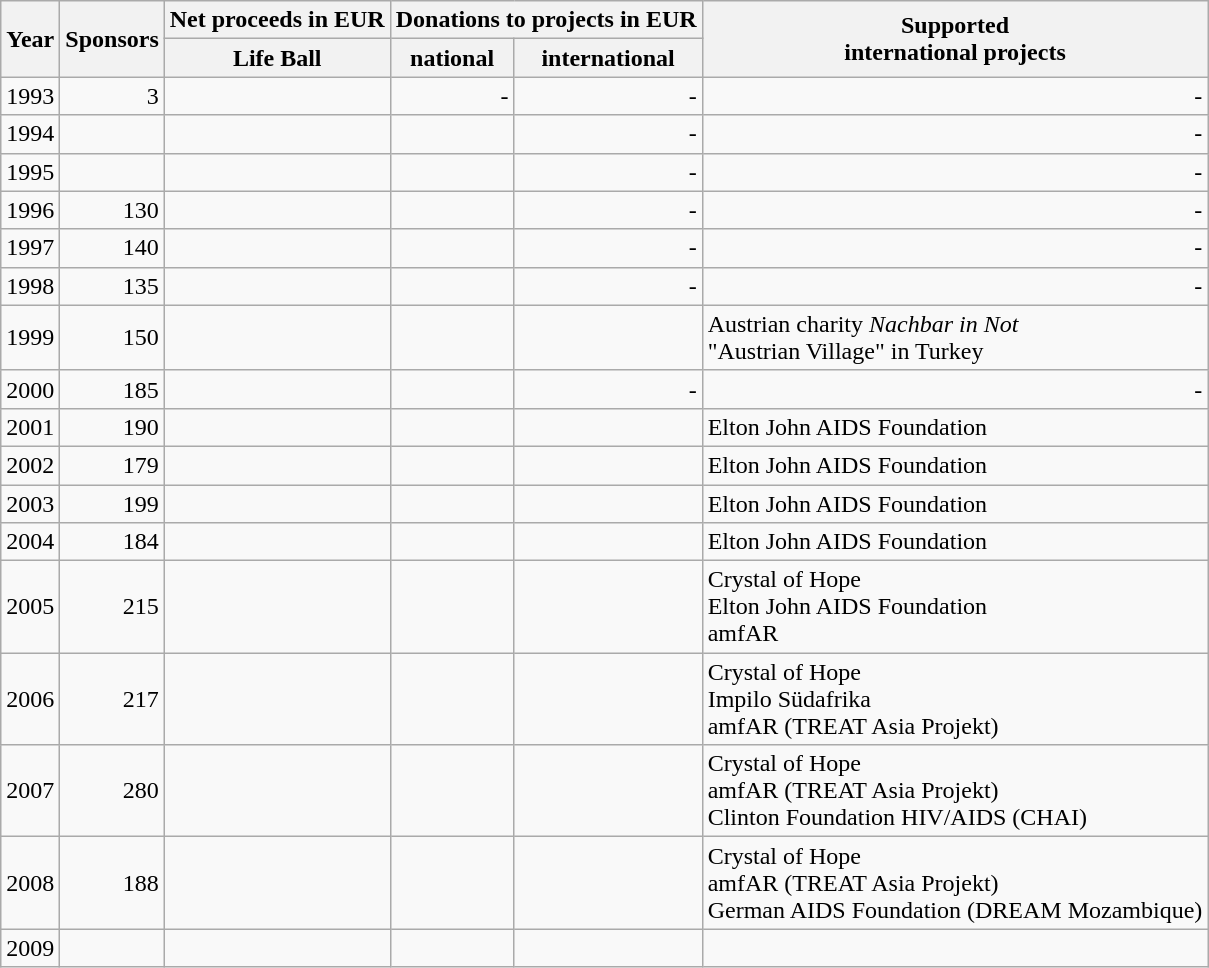<table class="wikitable" style="text-align:right;">
<tr>
<th rowspan="2">Year</th>
<th rowspan="2">Sponsors</th>
<th colspan="1" align="center">Net proceeds in EUR</th>
<th colspan="2" align="center">Donations to projects in EUR</th>
<th rowspan="2" align="center">Supported<br>international projects</th>
</tr>
<tr>
<th>Life Ball</th>
<th>national</th>
<th>international</th>
</tr>
<tr>
<td>1993</td>
<td>3</td>
<td></td>
<td> -</td>
<td>-</td>
<td>-</td>
</tr>
<tr>
<td>1994</td>
<td></td>
<td></td>
<td></td>
<td>-</td>
<td>-</td>
</tr>
<tr>
<td>1995</td>
<td></td>
<td></td>
<td></td>
<td>-</td>
<td>-</td>
</tr>
<tr>
<td>1996</td>
<td>130</td>
<td></td>
<td></td>
<td>-</td>
<td>-</td>
</tr>
<tr>
<td>1997</td>
<td>140</td>
<td></td>
<td></td>
<td>-</td>
<td>-</td>
</tr>
<tr>
<td>1998</td>
<td>135</td>
<td></td>
<td></td>
<td>-</td>
<td>-</td>
</tr>
<tr>
<td>1999</td>
<td>150</td>
<td></td>
<td></td>
<td></td>
<td align="left">Austrian charity <em>Nachbar in Not</em><br>"Austrian Village" in Turkey</td>
</tr>
<tr>
<td>2000</td>
<td>185</td>
<td></td>
<td></td>
<td>-</td>
<td>-</td>
</tr>
<tr>
<td>2001</td>
<td>190</td>
<td></td>
<td></td>
<td></td>
<td align="left">Elton John AIDS Foundation</td>
</tr>
<tr>
<td>2002</td>
<td>179</td>
<td></td>
<td></td>
<td></td>
<td align="left">Elton John AIDS Foundation</td>
</tr>
<tr>
<td>2003</td>
<td>199</td>
<td></td>
<td></td>
<td></td>
<td align="left">Elton John AIDS Foundation</td>
</tr>
<tr>
<td>2004</td>
<td>184</td>
<td></td>
<td></td>
<td></td>
<td align="left">Elton John AIDS Foundation</td>
</tr>
<tr>
<td>2005</td>
<td>215</td>
<td></td>
<td></td>
<td></td>
<td align="left">Crystal of Hope<br>Elton John AIDS Foundation<br>amfAR</td>
</tr>
<tr>
<td>2006</td>
<td>217</td>
<td></td>
<td></td>
<td></td>
<td align="left">Crystal of Hope<br>Impilo Südafrika<br>amfAR (TREAT Asia Projekt)</td>
</tr>
<tr>
<td>2007</td>
<td>280</td>
<td></td>
<td></td>
<td></td>
<td align="left">Crystal of Hope<br>amfAR (TREAT Asia Projekt)<br>Clinton Foundation HIV/AIDS (CHAI)</td>
</tr>
<tr>
<td>2008</td>
<td>188</td>
<td></td>
<td></td>
<td></td>
<td align="left">Crystal of Hope<br>amfAR (TREAT Asia Projekt)<br>German AIDS Foundation (DREAM Mozambique)</td>
</tr>
<tr>
<td>2009</td>
<td></td>
<td></td>
<td></td>
<td></td>
<td align="left"></td>
</tr>
</table>
